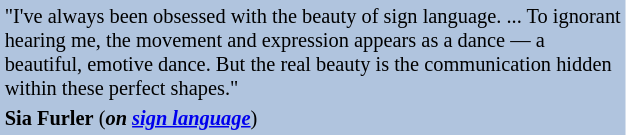<table class="toccolours" style="float: right; margin-left: 0.5em; margin-right: 0.5em; font-size: 85%; background:#b0c4de; color:black; width: 33%;" cellspacing="2">
<tr>
<td style="text-align: left;">"I've always been obsessed with the beauty of sign language. ... To ignorant hearing me, the movement and expression appears as a dance — a beautiful, emotive dance. But the real beauty is the communication hidden within these perfect shapes."</td>
</tr>
<tr>
<td style="text-align: left;"><strong>Sia Furler</strong> (<strong><em>on <a href='#'>sign language</a></em></strong>)</td>
</tr>
</table>
